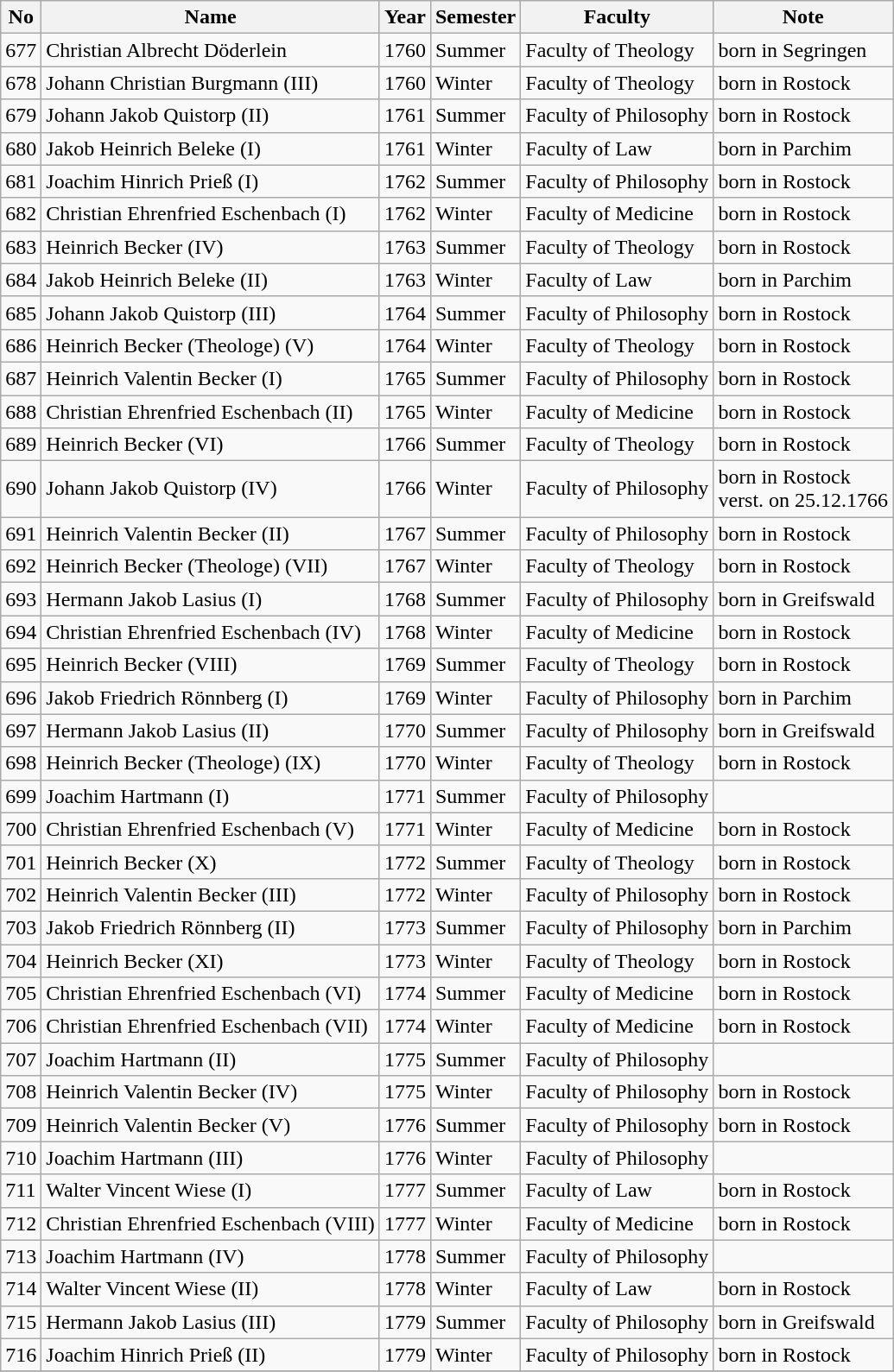<table class="wikitable">
<tr>
<th bgcolor="silver">No</th>
<th bgcolor="silver">Name</th>
<th bgcolor="silver">Year</th>
<th bgcolor="silver">Semester</th>
<th bgcolor="silver">Faculty</th>
<th bgcolor="silver">Note</th>
</tr>
<tr>
<td>677</td>
<td>Christian Albrecht Döderlein</td>
<td>1760</td>
<td>Summer</td>
<td>Faculty of Theology</td>
<td>born in Segringen</td>
</tr>
<tr>
<td>678</td>
<td>Johann Christian Burgmann (III)</td>
<td>1760</td>
<td>Winter</td>
<td>Faculty of Theology</td>
<td>born in Rostock</td>
</tr>
<tr>
<td>679</td>
<td>Johann Jakob Quistorp (II)</td>
<td>1761</td>
<td>Summer</td>
<td>Faculty of Philosophy</td>
<td>born in Rostock</td>
</tr>
<tr>
<td>680</td>
<td>Jakob Heinrich Beleke (I)</td>
<td>1761</td>
<td>Winter</td>
<td>Faculty of Law</td>
<td>born in Parchim</td>
</tr>
<tr>
<td>681</td>
<td>Joachim Hinrich Prieß (I)</td>
<td>1762</td>
<td>Summer</td>
<td>Faculty of Philosophy</td>
<td>born in Rostock</td>
</tr>
<tr>
<td>682</td>
<td>Christian Ehrenfried Eschenbach (I)</td>
<td>1762</td>
<td>Winter</td>
<td>Faculty of Medicine</td>
<td>born in Rostock</td>
</tr>
<tr>
<td>683</td>
<td>Heinrich Becker (IV)</td>
<td>1763</td>
<td>Summer</td>
<td>Faculty of Theology</td>
<td>born in Rostock</td>
</tr>
<tr>
<td>684</td>
<td>Jakob Heinrich Beleke (II)</td>
<td>1763</td>
<td>Winter</td>
<td>Faculty of Law</td>
<td>born in Parchim</td>
</tr>
<tr>
<td>685</td>
<td>Johann Jakob Quistorp (III)</td>
<td>1764</td>
<td>Summer</td>
<td>Faculty of Philosophy</td>
<td>born in Rostock</td>
</tr>
<tr>
<td>686</td>
<td>Heinrich Becker (Theologe) (V)</td>
<td>1764</td>
<td>Winter</td>
<td>Faculty of Theology</td>
<td>born in Rostock</td>
</tr>
<tr>
<td>687</td>
<td>Heinrich Valentin Becker (I)</td>
<td>1765</td>
<td>Summer</td>
<td>Faculty of Philosophy</td>
<td>born in Rostock</td>
</tr>
<tr>
<td>688</td>
<td>Christian Ehrenfried Eschenbach (II)</td>
<td>1765</td>
<td>Winter</td>
<td>Faculty of Medicine</td>
<td>born in Rostock</td>
</tr>
<tr>
<td>689</td>
<td>Heinrich Becker (VI)</td>
<td>1766</td>
<td>Summer</td>
<td>Faculty of Theology</td>
<td>born in Rostock</td>
</tr>
<tr>
<td>690</td>
<td>Johann Jakob Quistorp (IV)<br></td>
<td>1766</td>
<td>Winter</td>
<td>Faculty of Philosophy</td>
<td>born in Rostock<br>verst. on 25.12.1766</td>
</tr>
<tr>
<td>691</td>
<td>Heinrich Valentin Becker (II)</td>
<td>1767</td>
<td>Summer</td>
<td>Faculty of Philosophy</td>
<td>born in Rostock</td>
</tr>
<tr>
<td>692</td>
<td>Heinrich Becker (Theologe) (VII)</td>
<td>1767</td>
<td>Winter</td>
<td>Faculty of Theology</td>
<td>born in Rostock</td>
</tr>
<tr>
<td>693</td>
<td>Hermann Jakob Lasius (I)</td>
<td>1768</td>
<td>Summer</td>
<td>Faculty of Philosophy</td>
<td>born in Greifswald</td>
</tr>
<tr>
<td>694</td>
<td>Christian Ehrenfried Eschenbach (IV)</td>
<td>1768</td>
<td>Winter</td>
<td>Faculty of Medicine</td>
<td>born in Rostock</td>
</tr>
<tr>
<td>695</td>
<td>Heinrich Becker (VIII)</td>
<td>1769</td>
<td>Summer</td>
<td>Faculty of Theology</td>
<td>born in Rostock</td>
</tr>
<tr>
<td>696</td>
<td>Jakob Friedrich Rönnberg (I)</td>
<td>1769</td>
<td>Winter</td>
<td>Faculty of Philosophy</td>
<td>born in Parchim</td>
</tr>
<tr>
<td>697</td>
<td>Hermann Jakob Lasius (II)</td>
<td>1770</td>
<td>Summer</td>
<td>Faculty of Philosophy</td>
<td>born in Greifswald</td>
</tr>
<tr>
<td>698</td>
<td>Heinrich Becker (Theologe) (IX)</td>
<td>1770</td>
<td>Winter</td>
<td>Faculty of Theology</td>
<td>born in Rostock</td>
</tr>
<tr>
<td>699</td>
<td>Joachim Hartmann (I)</td>
<td>1771</td>
<td>Summer</td>
<td>Faculty of Philosophy</td>
<td></td>
</tr>
<tr>
<td>700</td>
<td>Christian Ehrenfried Eschenbach (V)</td>
<td>1771</td>
<td>Winter</td>
<td>Faculty of Medicine</td>
<td>born in Rostock</td>
</tr>
<tr>
<td>701</td>
<td>Heinrich Becker (X)</td>
<td>1772</td>
<td>Summer</td>
<td>Faculty of Theology</td>
<td>born in Rostock</td>
</tr>
<tr>
<td>702</td>
<td>Heinrich Valentin Becker (III)</td>
<td>1772</td>
<td>Winter</td>
<td>Faculty of Philosophy</td>
<td>born in Rostock</td>
</tr>
<tr>
<td>703</td>
<td>Jakob Friedrich Rönnberg (II)</td>
<td>1773</td>
<td>Summer</td>
<td>Faculty of Philosophy</td>
<td>born in Parchim</td>
</tr>
<tr>
<td>704</td>
<td>Heinrich Becker (XI)<br></td>
<td>1773</td>
<td>Winter</td>
<td>Faculty of Theology</td>
<td>born in Rostock</td>
</tr>
<tr>
<td>705</td>
<td>Christian Ehrenfried Eschenbach (VI)</td>
<td>1774</td>
<td>Summer</td>
<td>Faculty of Medicine</td>
<td>born in Rostock</td>
</tr>
<tr>
<td>706</td>
<td>Christian Ehrenfried Eschenbach (VII)</td>
<td>1774</td>
<td>Winter</td>
<td>Faculty of Medicine</td>
<td>born in Rostock</td>
</tr>
<tr>
<td>707</td>
<td>Joachim Hartmann (II)</td>
<td>1775</td>
<td>Summer</td>
<td>Faculty of Philosophy</td>
<td></td>
</tr>
<tr>
<td>708</td>
<td>Heinrich Valentin Becker (IV)</td>
<td>1775</td>
<td>Winter</td>
<td>Faculty of Philosophy</td>
<td>born in Rostock</td>
</tr>
<tr>
<td>709</td>
<td>Heinrich Valentin Becker (V)</td>
<td>1776</td>
<td>Summer</td>
<td>Faculty of Philosophy</td>
<td>born in Rostock</td>
</tr>
<tr>
<td>710</td>
<td>Joachim Hartmann (III)</td>
<td>1776</td>
<td>Winter</td>
<td>Faculty of Philosophy</td>
<td></td>
</tr>
<tr>
<td>711</td>
<td>Walter Vincent Wiese (I)</td>
<td>1777</td>
<td>Summer</td>
<td>Faculty of Law</td>
<td>born in Rostock</td>
</tr>
<tr>
<td>712</td>
<td>Christian Ehrenfried Eschenbach (VIII)</td>
<td>1777</td>
<td>Winter</td>
<td>Faculty of Medicine</td>
<td>born in Rostock</td>
</tr>
<tr>
<td>713</td>
<td>Joachim Hartmann (IV)</td>
<td>1778</td>
<td>Summer</td>
<td>Faculty of Philosophy</td>
<td></td>
</tr>
<tr>
<td>714</td>
<td>Walter Vincent Wiese (II)</td>
<td>1778</td>
<td>Winter</td>
<td>Faculty of Law</td>
<td>born in Rostock</td>
</tr>
<tr>
<td>715</td>
<td>Hermann Jakob Lasius (III)</td>
<td>1779</td>
<td>Summer</td>
<td>Faculty of Philosophy</td>
<td>born in Greifswald</td>
</tr>
<tr>
<td>716</td>
<td>Joachim Hinrich Prieß (II)</td>
<td>1779</td>
<td>Winter</td>
<td>Faculty of Philosophy</td>
<td>born in Rostock</td>
</tr>
<tr>
</tr>
</table>
